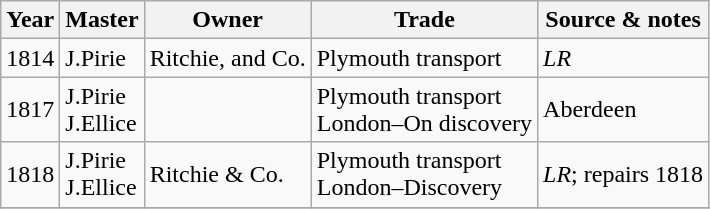<table class=" wikitable">
<tr>
<th>Year</th>
<th>Master</th>
<th>Owner</th>
<th>Trade</th>
<th>Source & notes</th>
</tr>
<tr>
<td>1814</td>
<td>J.Pirie</td>
<td>Ritchie, and Co.</td>
<td>Plymouth transport</td>
<td><em>LR</em></td>
</tr>
<tr>
<td>1817</td>
<td>J.Pirie<br>J.Ellice</td>
<td></td>
<td>Plymouth transport<br>London–On discovery</td>
<td>Aberdeen</td>
</tr>
<tr>
<td>1818</td>
<td>J.Pirie<br>J.Ellice</td>
<td>Ritchie & Co.</td>
<td>Plymouth transport<br>London–Discovery</td>
<td><em>LR</em>; repairs 1818</td>
</tr>
<tr>
</tr>
</table>
